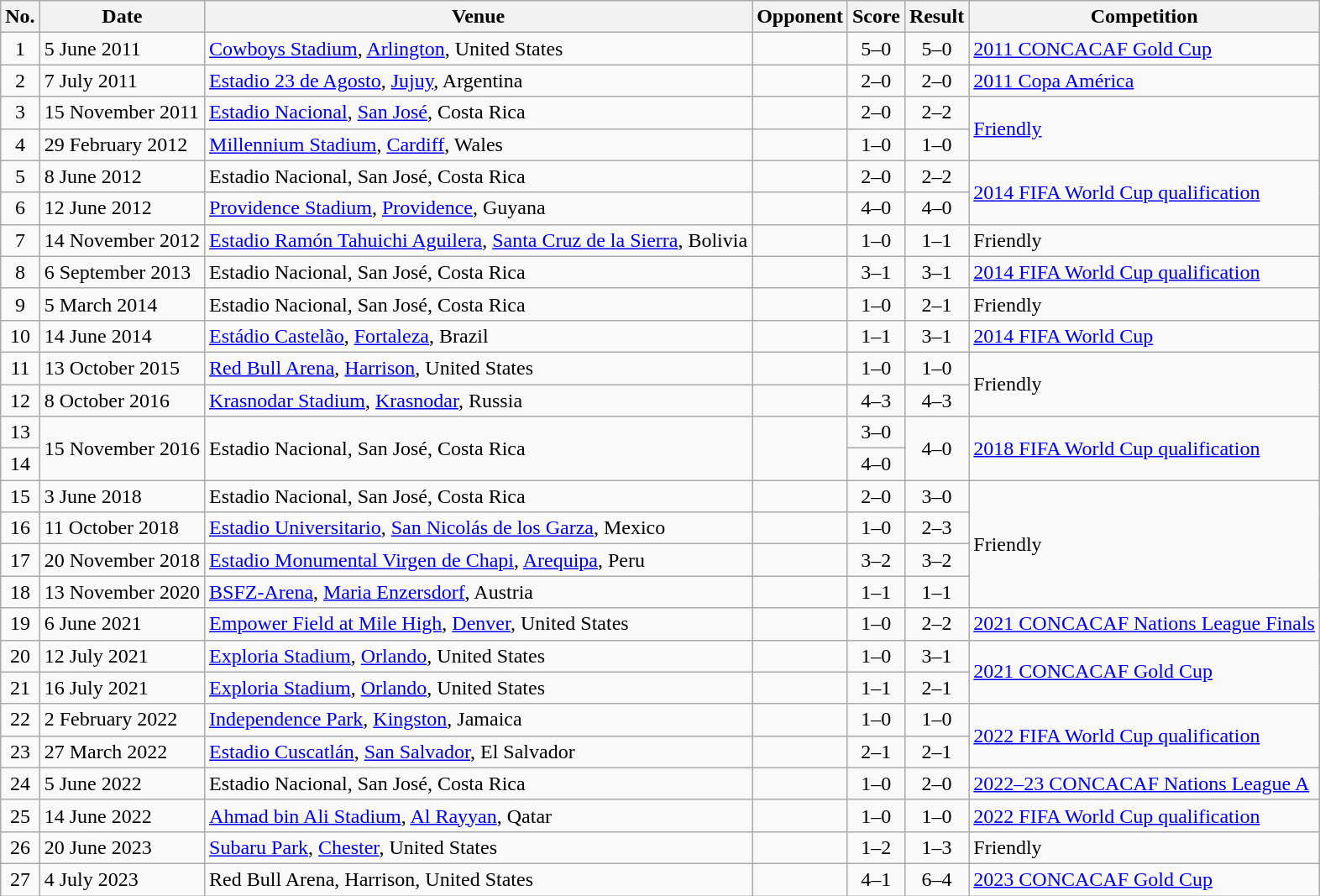<table class="wikitable sortable">
<tr>
<th scope="col">No.</th>
<th scope="col">Date</th>
<th scope="col">Venue</th>
<th scope="col">Opponent</th>
<th scope="col">Score</th>
<th scope="col">Result</th>
<th scope="col">Competition</th>
</tr>
<tr>
<td align="center">1</td>
<td>5 June 2011</td>
<td><a href='#'>Cowboys Stadium</a>, <a href='#'>Arlington</a>, United States</td>
<td></td>
<td align=center>5–0</td>
<td align=center>5–0</td>
<td><a href='#'>2011 CONCACAF Gold Cup</a></td>
</tr>
<tr>
<td align="center">2</td>
<td>7 July 2011</td>
<td><a href='#'>Estadio 23 de Agosto</a>, <a href='#'>Jujuy</a>, Argentina</td>
<td></td>
<td align=center>2–0</td>
<td align=center>2–0</td>
<td><a href='#'>2011 Copa América</a></td>
</tr>
<tr>
<td align="center">3</td>
<td>15 November 2011</td>
<td><a href='#'>Estadio Nacional</a>, <a href='#'>San José</a>, Costa Rica</td>
<td></td>
<td align=center>2–0</td>
<td align=center>2–2</td>
<td rowspan="2"><a href='#'>Friendly</a></td>
</tr>
<tr>
<td align="center">4</td>
<td>29 February 2012</td>
<td><a href='#'>Millennium Stadium</a>, <a href='#'>Cardiff</a>, Wales</td>
<td></td>
<td align=center>1–0</td>
<td align=center>1–0</td>
</tr>
<tr>
<td align="center">5</td>
<td>8 June 2012</td>
<td>Estadio Nacional, San José, Costa Rica</td>
<td></td>
<td align=center>2–0</td>
<td align=center>2–2</td>
<td rowspan="2"><a href='#'>2014 FIFA World Cup qualification</a></td>
</tr>
<tr>
<td align="center">6</td>
<td>12 June 2012</td>
<td><a href='#'>Providence Stadium</a>, <a href='#'>Providence</a>, Guyana</td>
<td></td>
<td align=center>4–0</td>
<td align=center>4–0</td>
</tr>
<tr>
<td align="center">7</td>
<td>14 November 2012</td>
<td><a href='#'>Estadio Ramón Tahuichi Aguilera</a>, <a href='#'>Santa Cruz de la Sierra</a>, Bolivia</td>
<td></td>
<td align=center>1–0</td>
<td align=center>1–1</td>
<td>Friendly</td>
</tr>
<tr>
<td align="center">8</td>
<td>6 September 2013</td>
<td>Estadio Nacional, San José, Costa Rica</td>
<td></td>
<td align=center>3–1</td>
<td align=center>3–1</td>
<td><a href='#'>2014 FIFA World Cup qualification</a></td>
</tr>
<tr>
<td align="center">9</td>
<td>5 March 2014</td>
<td>Estadio Nacional, San José, Costa Rica</td>
<td></td>
<td align=center>1–0</td>
<td align=center>2–1</td>
<td>Friendly</td>
</tr>
<tr>
<td align="center">10</td>
<td>14 June 2014</td>
<td><a href='#'>Estádio Castelão</a>, <a href='#'>Fortaleza</a>, Brazil</td>
<td></td>
<td align=center>1–1</td>
<td align=center>3–1</td>
<td><a href='#'>2014 FIFA World Cup</a></td>
</tr>
<tr>
<td align="center">11</td>
<td>13 October 2015</td>
<td><a href='#'>Red Bull Arena</a>, <a href='#'>Harrison</a>, United States</td>
<td></td>
<td align=center>1–0</td>
<td align=center>1–0</td>
<td rowspan="2">Friendly</td>
</tr>
<tr>
<td align="center">12</td>
<td>8 October 2016</td>
<td><a href='#'>Krasnodar Stadium</a>, <a href='#'>Krasnodar</a>, Russia</td>
<td></td>
<td align=center>4–3</td>
<td align=center>4–3</td>
</tr>
<tr>
<td align="center">13</td>
<td rowspan="2">15 November 2016</td>
<td rowspan="2">Estadio Nacional, San José, Costa Rica</td>
<td rowspan="2"></td>
<td align=center>3–0</td>
<td rowspan="2" align=center>4–0</td>
<td rowspan="2"><a href='#'>2018 FIFA World Cup qualification</a></td>
</tr>
<tr>
<td align="center">14</td>
<td align=center>4–0</td>
</tr>
<tr>
<td align="center">15</td>
<td>3 June 2018</td>
<td>Estadio Nacional, San José, Costa Rica</td>
<td></td>
<td align=center>2–0</td>
<td align=center>3–0</td>
<td rowspan=4>Friendly</td>
</tr>
<tr>
<td align="center">16</td>
<td>11 October 2018</td>
<td><a href='#'>Estadio Universitario</a>, <a href='#'>San Nicolás de los Garza</a>, Mexico</td>
<td></td>
<td align=center>1–0</td>
<td align=center>2–3</td>
</tr>
<tr>
<td align="center">17</td>
<td>20 November 2018</td>
<td><a href='#'>Estadio Monumental Virgen de Chapi</a>, <a href='#'>Arequipa</a>, Peru</td>
<td></td>
<td align=center>3–2</td>
<td align=center>3–2</td>
</tr>
<tr>
<td align="center">18</td>
<td>13 November 2020</td>
<td><a href='#'>BSFZ-Arena</a>, <a href='#'>Maria Enzersdorf</a>, Austria</td>
<td></td>
<td align=center>1–1</td>
<td align=center>1–1</td>
</tr>
<tr>
<td align="center">19</td>
<td>6 June 2021</td>
<td><a href='#'>Empower Field at Mile High</a>, <a href='#'>Denver</a>, United States</td>
<td></td>
<td align=center>1–0</td>
<td align=center>2–2</td>
<td><a href='#'>2021 CONCACAF Nations League Finals</a></td>
</tr>
<tr>
<td align="center">20</td>
<td>12 July 2021</td>
<td><a href='#'>Exploria Stadium</a>, <a href='#'>Orlando</a>, United States</td>
<td></td>
<td align=center>1–0</td>
<td align=center>3–1</td>
<td rowspan=2><a href='#'>2021 CONCACAF Gold Cup</a></td>
</tr>
<tr>
<td align="center">21</td>
<td>16 July 2021</td>
<td><a href='#'>Exploria Stadium</a>, <a href='#'>Orlando</a>, United States</td>
<td></td>
<td align=center>1–1</td>
<td align=center>2–1</td>
</tr>
<tr>
<td align="center">22</td>
<td>2 February 2022</td>
<td><a href='#'>Independence Park</a>, <a href='#'>Kingston</a>, Jamaica</td>
<td></td>
<td align=center>1–0</td>
<td align=center>1–0</td>
<td rowspan=2><a href='#'>2022 FIFA World Cup qualification</a></td>
</tr>
<tr>
<td align="center">23</td>
<td>27 March 2022</td>
<td><a href='#'>Estadio Cuscatlán</a>, <a href='#'>San Salvador</a>, El Salvador</td>
<td></td>
<td align=center>2–1</td>
<td align=center>2–1</td>
</tr>
<tr>
<td align="center">24</td>
<td>5 June 2022</td>
<td>Estadio Nacional, San José, Costa Rica</td>
<td></td>
<td align=center>1–0</td>
<td align=center>2–0</td>
<td><a href='#'>2022–23 CONCACAF Nations League A</a></td>
</tr>
<tr>
<td align="center">25</td>
<td>14 June 2022</td>
<td><a href='#'>Ahmad bin Ali Stadium</a>, <a href='#'>Al Rayyan</a>, Qatar</td>
<td></td>
<td align=center>1–0</td>
<td align=center>1–0</td>
<td><a href='#'>2022 FIFA World Cup qualification</a></td>
</tr>
<tr>
<td align="center">26</td>
<td>20 June 2023</td>
<td><a href='#'>Subaru Park</a>, <a href='#'>Chester</a>, United States</td>
<td></td>
<td align=center>1–2</td>
<td align=center>1–3</td>
<td>Friendly</td>
</tr>
<tr>
<td align="center">27</td>
<td>4 July 2023</td>
<td>Red Bull Arena, Harrison, United States</td>
<td></td>
<td align=center>4–1</td>
<td align=center>6–4</td>
<td><a href='#'>2023 CONCACAF Gold Cup</a></td>
</tr>
</table>
